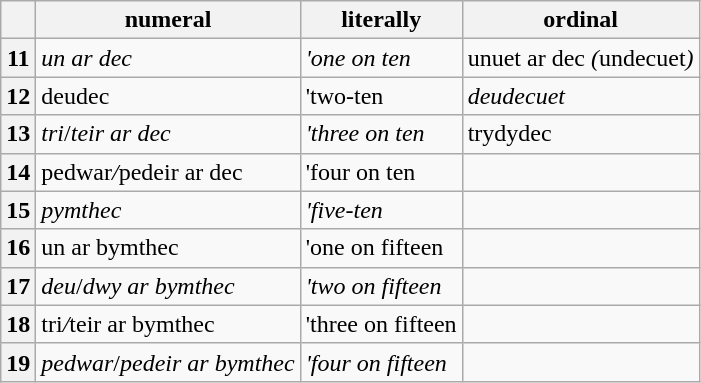<table class="wikitable">
<tr>
<th></th>
<th>numeral</th>
<th>literally</th>
<th>ordinal</th>
</tr>
<tr>
<th>11</th>
<td><em>un ar dec</em></td>
<td><em>'one on ten<strong></td>
<td></em>unuet ar dec<em> (</em>undecuet<em>)</td>
</tr>
<tr>
<th>12</th>
<td></em>deudec<em></td>
<td></em>'two-ten</strong></td>
<td><em>deudecuet</em></td>
</tr>
<tr>
<th>13</th>
<td><em>tri</em>/<em>teir ar dec</em></td>
<td><em>'three on ten<strong></td>
<td></em>trydydec<em></td>
</tr>
<tr>
<th>14</th>
<td></em>pedwar<em>/</em>pedeir ar dec<em></td>
<td></em>'four on ten</strong></td>
<td></td>
</tr>
<tr>
<th>15</th>
<td><em>pymthec</em></td>
<td><em>'five-ten<strong></td>
<td></td>
</tr>
<tr>
<th>16</th>
<td></em>un ar bymthec<em></td>
<td></em>'one on fifteen</strong></td>
<td></td>
</tr>
<tr>
<th>17</th>
<td><em>deu</em>/<em>dwy ar bymthec</em></td>
<td><em>'two on fifteen<strong></td>
<td></td>
</tr>
<tr>
<th>18</th>
<td></em>tri<em>/</em>teir ar bymthec<em></td>
<td></em>'three on fifteen</strong></td>
<td></td>
</tr>
<tr>
<th>19</th>
<td><em>pedwar</em>/<em>pedeir ar bymthec</em></td>
<td><em>'four on fifteen<strong></td>
<td></td>
</tr>
</table>
